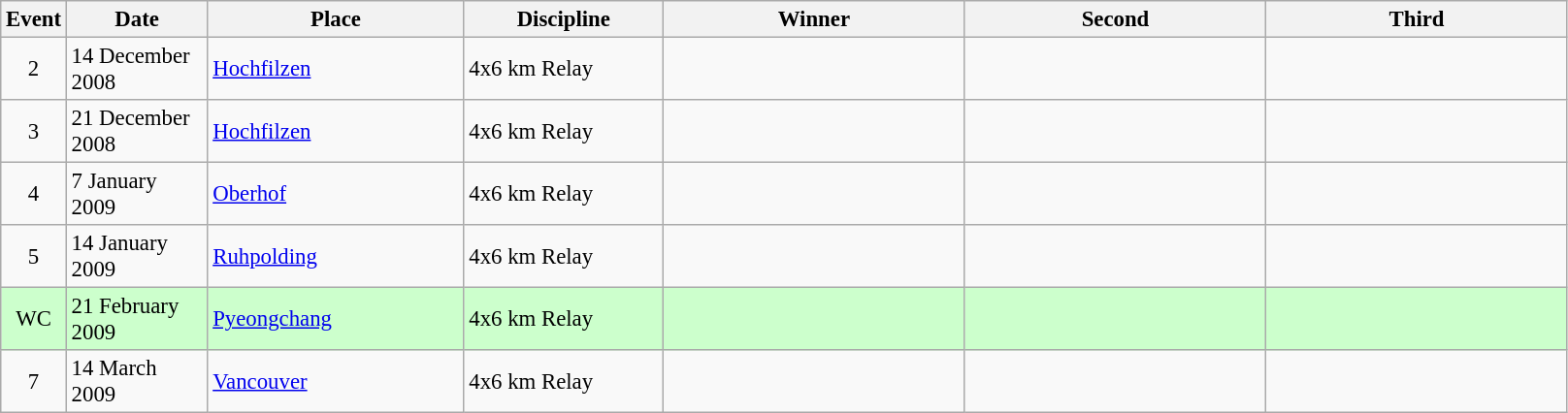<table class="wikitable" style="font-size:95%;">
<tr>
<th width="30">Event</th>
<th width="90">Date</th>
<th width="169">Place</th>
<th width="130">Discipline</th>
<th width="200">Winner</th>
<th width="200">Second</th>
<th width="200">Third</th>
</tr>
<tr>
<td align=center>2</td>
<td>14 December 2008</td>
<td> <a href='#'>Hochfilzen</a></td>
<td>4x6 km Relay</td>
<td></td>
<td></td>
<td></td>
</tr>
<tr>
<td align=center>3</td>
<td>21 December 2008</td>
<td> <a href='#'>Hochfilzen</a></td>
<td>4x6 km Relay</td>
<td></td>
<td></td>
<td></td>
</tr>
<tr>
<td align=center>4</td>
<td>7 January 2009</td>
<td> <a href='#'>Oberhof</a></td>
<td>4x6 km Relay</td>
<td></td>
<td></td>
<td></td>
</tr>
<tr>
<td align=center>5</td>
<td>14 January 2009</td>
<td> <a href='#'>Ruhpolding</a></td>
<td>4x6 km Relay</td>
<td></td>
<td></td>
<td></td>
</tr>
<tr style="background:#CCFFCC">
<td align=center>WC</td>
<td>21 February 2009</td>
<td> <a href='#'>Pyeongchang</a></td>
<td>4x6 km Relay</td>
<td></td>
<td></td>
<td></td>
</tr>
<tr>
<td align=center>7</td>
<td>14 March 2009</td>
<td> <a href='#'>Vancouver</a></td>
<td>4x6 km Relay</td>
<td></td>
<td></td>
<td></td>
</tr>
</table>
